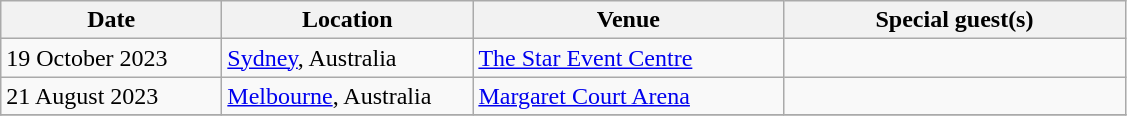<table class="wikitable">
<tr>
<th width="140px">Date</th>
<th width="160px">Location</th>
<th width="200px">Venue</th>
<th width="220px">Special guest(s)</th>
</tr>
<tr>
<td>19 October 2023</td>
<td><a href='#'>Sydney</a>, Australia</td>
<td><a href='#'>The Star Event Centre</a></td>
<td></td>
</tr>
<tr>
<td>21 August 2023</td>
<td><a href='#'>Melbourne</a>, Australia</td>
<td><a href='#'>Margaret Court Arena</a></td>
<td></td>
</tr>
<tr>
</tr>
</table>
